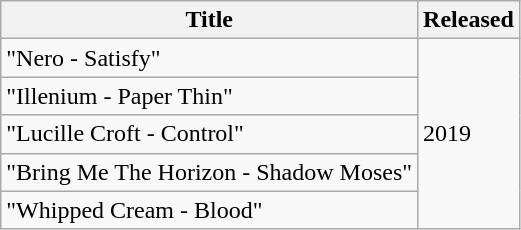<table class="wikitable">
<tr>
<th>Title</th>
<th>Released</th>
</tr>
<tr>
<td>"Nero - Satisfy"</td>
<td rowspan="5">2019</td>
</tr>
<tr>
<td>"Illenium - Paper Thin"</td>
</tr>
<tr>
<td>"Lucille Croft - Control"</td>
</tr>
<tr>
<td>"Bring Me The Horizon - Shadow Moses"</td>
</tr>
<tr>
<td>"Whipped Cream - Blood"</td>
</tr>
</table>
